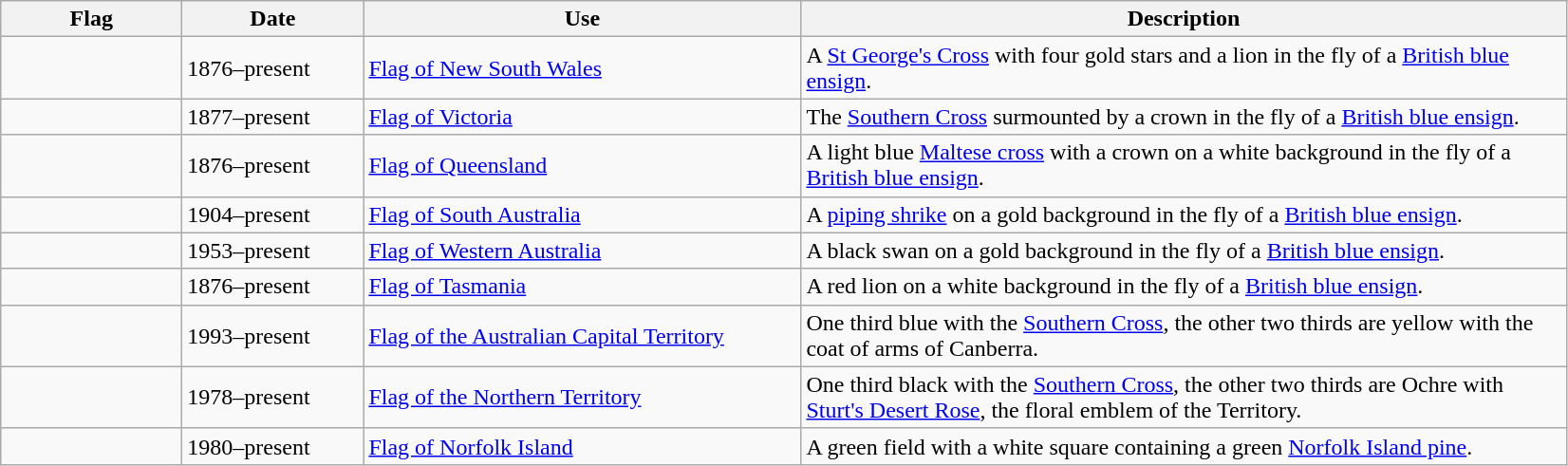<table class="wikitable sortable">
<tr>
<th scope="col" style="width:120px;">Flag</th>
<th scope="col" style="width:120px;">Date</th>
<th scope="col" style="width:300px;">Use</th>
<th scope="col" style="width:530px;">Description</th>
</tr>
<tr>
<td></td>
<td>1876–present</td>
<td><a href='#'>Flag of New South Wales</a></td>
<td>A <a href='#'>St George's Cross</a> with four gold stars and a lion in the fly of a <a href='#'>British blue ensign</a>.</td>
</tr>
<tr>
<td></td>
<td>1877–present</td>
<td><a href='#'>Flag of Victoria</a></td>
<td>The <a href='#'>Southern Cross</a> surmounted by a crown in the fly of a <a href='#'>British blue ensign</a>.</td>
</tr>
<tr>
<td></td>
<td>1876–present</td>
<td><a href='#'>Flag of Queensland</a></td>
<td>A light blue <a href='#'>Maltese cross</a> with a crown on a white background in the fly of a <a href='#'>British blue ensign</a>.</td>
</tr>
<tr>
<td></td>
<td>1904–present</td>
<td><a href='#'>Flag of South Australia</a></td>
<td>A <a href='#'>piping shrike</a> on a gold background in the fly of a <a href='#'>British blue ensign</a>.</td>
</tr>
<tr>
<td></td>
<td>1953–present</td>
<td><a href='#'>Flag of Western Australia</a></td>
<td>A black swan on a gold background in the fly of a <a href='#'>British blue ensign</a>.</td>
</tr>
<tr>
<td></td>
<td>1876–present</td>
<td><a href='#'>Flag of Tasmania</a></td>
<td>A red lion on a white background in the fly of a <a href='#'>British blue ensign</a>.</td>
</tr>
<tr>
<td></td>
<td>1993–present</td>
<td><a href='#'>Flag of the Australian Capital Territory</a></td>
<td>One third blue with the <a href='#'>Southern Cross</a>, the other two thirds are yellow with the coat of arms of Canberra.</td>
</tr>
<tr>
<td></td>
<td>1978–present</td>
<td><a href='#'>Flag of the Northern Territory</a></td>
<td>One third black with the <a href='#'>Southern Cross</a>, the other two thirds are Ochre with <a href='#'>Sturt's Desert Rose</a>, the floral emblem of the Territory.</td>
</tr>
<tr>
<td></td>
<td>1980–present</td>
<td><a href='#'>Flag of Norfolk Island</a></td>
<td>A green field with a white square containing a green <a href='#'>Norfolk Island pine</a>.</td>
</tr>
</table>
